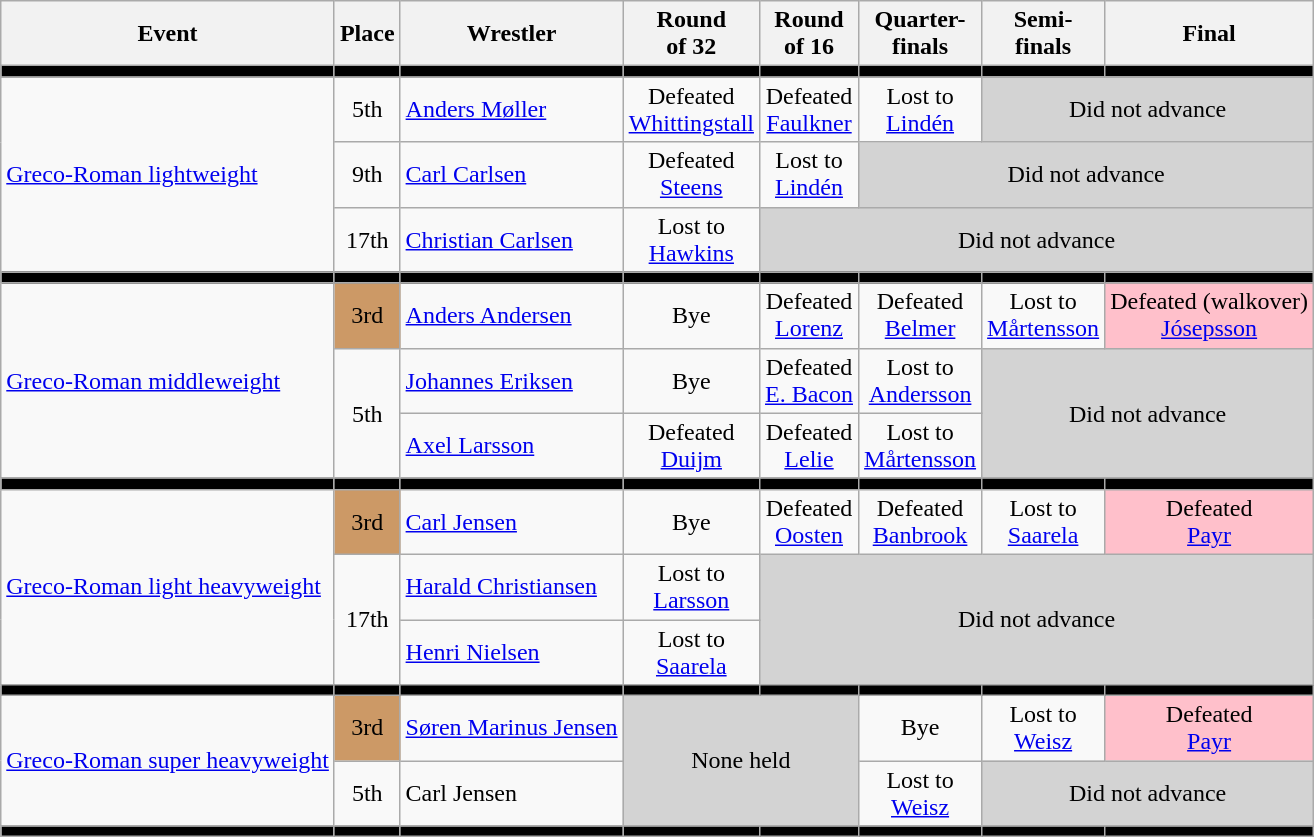<table class=wikitable>
<tr>
<th>Event</th>
<th>Place</th>
<th>Wrestler</th>
<th>Round <br> of 32</th>
<th>Round <br> of 16</th>
<th>Quarter-<br>finals</th>
<th>Semi-<br>finals</th>
<th>Final</th>
</tr>
<tr bgcolor=black>
<td></td>
<td></td>
<td></td>
<td></td>
<td></td>
<td></td>
<td></td>
<td></td>
</tr>
<tr align=center>
<td rowspan=3 align=left><a href='#'>Greco-Roman lightweight</a></td>
<td>5th</td>
<td align=left><a href='#'>Anders Møller</a></td>
<td>Defeated <br> <a href='#'>Whittingstall</a></td>
<td>Defeated <br> <a href='#'>Faulkner</a></td>
<td>Lost to <br> <a href='#'>Lindén</a></td>
<td colspan=2 bgcolor=lightgray>Did not advance</td>
</tr>
<tr align=center>
<td>9th</td>
<td align=left><a href='#'>Carl Carlsen</a></td>
<td>Defeated <br> <a href='#'>Steens</a></td>
<td>Lost to <br> <a href='#'>Lindén</a></td>
<td colspan=3 bgcolor=lightgray>Did not advance</td>
</tr>
<tr align=center>
<td>17th</td>
<td align=left><a href='#'>Christian Carlsen</a></td>
<td>Lost to <br> <a href='#'>Hawkins</a></td>
<td colspan=4 bgcolor=lightgray>Did not advance</td>
</tr>
<tr bgcolor=black>
<td></td>
<td></td>
<td></td>
<td></td>
<td></td>
<td></td>
<td></td>
<td></td>
</tr>
<tr align=center>
<td rowspan=3 align=left><a href='#'>Greco-Roman middleweight</a></td>
<td bgcolor=cc9966>3rd</td>
<td align=left><a href='#'>Anders Andersen</a></td>
<td>Bye</td>
<td>Defeated <br> <a href='#'>Lorenz</a></td>
<td>Defeated <br> <a href='#'>Belmer</a></td>
<td>Lost to <br> <a href='#'>Mårtensson</a></td>
<td bgcolor=pink>Defeated (walkover) <br> <a href='#'>Jósepsson</a></td>
</tr>
<tr align=center>
<td rowspan=2>5th</td>
<td align=left><a href='#'>Johannes Eriksen</a></td>
<td>Bye</td>
<td>Defeated <br> <a href='#'>E. Bacon</a></td>
<td>Lost to <br> <a href='#'>Andersson</a></td>
<td rowspan=2 colspan=2 bgcolor=lightgray>Did not advance</td>
</tr>
<tr align=center>
<td align=left><a href='#'>Axel Larsson</a></td>
<td>Defeated <br> <a href='#'>Duijm</a></td>
<td>Defeated <br> <a href='#'>Lelie</a></td>
<td>Lost to <br> <a href='#'>Mårtensson</a></td>
</tr>
<tr bgcolor=black>
<td></td>
<td></td>
<td></td>
<td></td>
<td></td>
<td></td>
<td></td>
<td></td>
</tr>
<tr align=center>
<td rowspan=3 align=left><a href='#'>Greco-Roman light heavyweight</a></td>
<td bgcolor=cc9966>3rd</td>
<td align=left><a href='#'>Carl Jensen</a></td>
<td>Bye</td>
<td>Defeated <br> <a href='#'>Oosten</a></td>
<td>Defeated <br> <a href='#'>Banbrook</a></td>
<td>Lost to <br> <a href='#'>Saarela</a></td>
<td bgcolor=pink>Defeated <br> <a href='#'>Payr</a></td>
</tr>
<tr align=center>
<td rowspan=2>17th</td>
<td align=left><a href='#'>Harald Christiansen</a></td>
<td>Lost to <br> <a href='#'>Larsson</a></td>
<td colspan=4 rowspan=2 bgcolor=lightgray>Did not advance</td>
</tr>
<tr align=center>
<td align=left><a href='#'>Henri Nielsen</a></td>
<td>Lost to <br> <a href='#'>Saarela</a></td>
</tr>
<tr bgcolor=black>
<td></td>
<td></td>
<td></td>
<td></td>
<td></td>
<td></td>
<td></td>
<td></td>
</tr>
<tr align=center>
<td rowspan=2 align=left><a href='#'>Greco-Roman super heavyweight</a></td>
<td bgcolor=cc9966>3rd</td>
<td align=left><a href='#'>Søren Marinus Jensen</a></td>
<td rowspan=2 colspan=2 bgcolor=lightgray>None held</td>
<td>Bye</td>
<td>Lost to <br> <a href='#'>Weisz</a></td>
<td bgcolor=pink>Defeated <br> <a href='#'>Payr</a></td>
</tr>
<tr align=center>
<td>5th</td>
<td align=left>Carl Jensen</td>
<td>Lost to <br> <a href='#'>Weisz</a></td>
<td colspan=2 bgcolor=lightgray>Did not advance</td>
</tr>
<tr bgcolor=black>
<td></td>
<td></td>
<td></td>
<td></td>
<td></td>
<td></td>
<td></td>
<td></td>
</tr>
</table>
